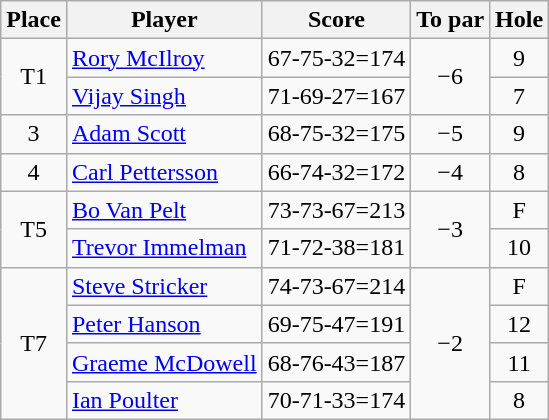<table class="wikitable">
<tr>
<th>Place</th>
<th>Player</th>
<th>Score</th>
<th>To par</th>
<th>Hole</th>
</tr>
<tr>
<td rowspan="2" align=center>T1</td>
<td> <a href='#'>Rory McIlroy</a></td>
<td>67-75-32=174</td>
<td rowspan="2" align=center>−6</td>
<td align=center>9</td>
</tr>
<tr>
<td> <a href='#'>Vijay Singh</a></td>
<td>71-69-27=167</td>
<td align=center>7</td>
</tr>
<tr>
<td align=center>3</td>
<td> <a href='#'>Adam Scott</a></td>
<td>68-75-32=175</td>
<td align=center>−5</td>
<td align=center>9</td>
</tr>
<tr>
<td align=center>4</td>
<td> <a href='#'>Carl Pettersson</a></td>
<td>66-74-32=172</td>
<td align=center>−4</td>
<td align=center>8</td>
</tr>
<tr>
<td rowspan="2" align=center>T5</td>
<td> <a href='#'>Bo Van Pelt</a></td>
<td>73-73-67=213</td>
<td rowspan="2" align=center>−3</td>
<td align=center>F</td>
</tr>
<tr>
<td> <a href='#'>Trevor Immelman</a></td>
<td>71-72-38=181</td>
<td align=center>10</td>
</tr>
<tr>
<td rowspan="4" align=center>T7</td>
<td> <a href='#'>Steve Stricker</a></td>
<td>74-73-67=214</td>
<td rowspan="4" align=center>−2</td>
<td align=center>F</td>
</tr>
<tr>
<td> <a href='#'>Peter Hanson</a></td>
<td>69-75-47=191</td>
<td align=center>12</td>
</tr>
<tr>
<td> <a href='#'>Graeme McDowell</a></td>
<td>68-76-43=187</td>
<td align=center>11</td>
</tr>
<tr>
<td> <a href='#'>Ian Poulter</a></td>
<td>70-71-33=174</td>
<td align=center>8</td>
</tr>
</table>
